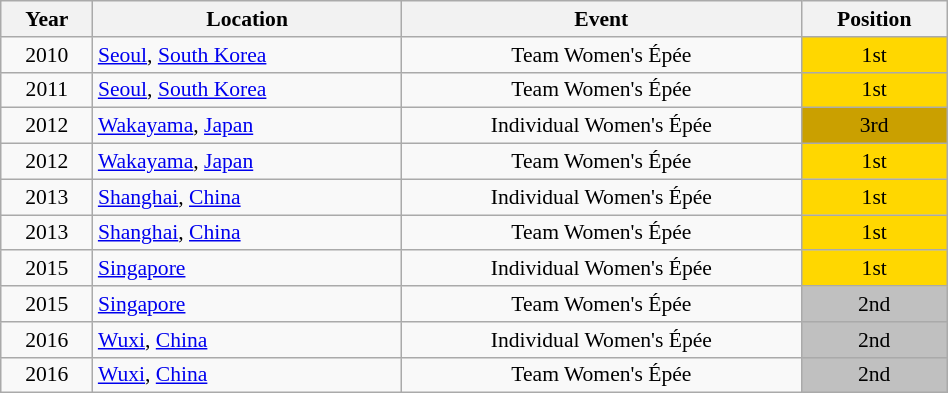<table class="wikitable" width="50%" style="font-size:90%; text-align:center;">
<tr>
<th>Year</th>
<th>Location</th>
<th>Event</th>
<th>Position</th>
</tr>
<tr>
<td>2010</td>
<td rowspan="1" align="left"> <a href='#'>Seoul</a>, <a href='#'>South Korea</a></td>
<td>Team Women's Épée</td>
<td bgcolor="gold">1st</td>
</tr>
<tr>
<td>2011</td>
<td rowspan="1" align="left"> <a href='#'>Seoul</a>, <a href='#'>South Korea</a></td>
<td>Team Women's Épée</td>
<td bgcolor="gold">1st</td>
</tr>
<tr>
<td>2012</td>
<td rowspan="1" align="left"> <a href='#'>Wakayama</a>, <a href='#'>Japan</a></td>
<td>Individual Women's Épée</td>
<td bgcolor="caramel">3rd</td>
</tr>
<tr>
<td>2012</td>
<td rowspan="1" align="left"> <a href='#'>Wakayama</a>, <a href='#'>Japan</a></td>
<td>Team Women's Épée</td>
<td bgcolor="gold">1st</td>
</tr>
<tr>
<td>2013</td>
<td rowspan="1" align="left"> <a href='#'>Shanghai</a>, <a href='#'>China</a></td>
<td>Individual Women's Épée</td>
<td bgcolor="gold">1st</td>
</tr>
<tr>
<td>2013</td>
<td rowspan="1" align="left"> <a href='#'>Shanghai</a>, <a href='#'>China</a></td>
<td>Team Women's Épée</td>
<td bgcolor="gold">1st</td>
</tr>
<tr>
<td>2015</td>
<td rowspan="1" align="left"> <a href='#'>Singapore</a></td>
<td>Individual Women's Épée</td>
<td bgcolor="gold">1st</td>
</tr>
<tr>
<td>2015</td>
<td rowspan="1" align="left"> <a href='#'>Singapore</a></td>
<td>Team Women's Épée</td>
<td bgcolor="silver">2nd</td>
</tr>
<tr>
<td>2016</td>
<td rowspan="1" align="left"> <a href='#'>Wuxi</a>, <a href='#'>China</a></td>
<td>Individual Women's Épée</td>
<td bgcolor="silver">2nd</td>
</tr>
<tr>
<td>2016</td>
<td rowspan="1" align="left"> <a href='#'>Wuxi</a>, <a href='#'>China</a></td>
<td>Team Women's Épée</td>
<td bgcolor="silver">2nd</td>
</tr>
</table>
